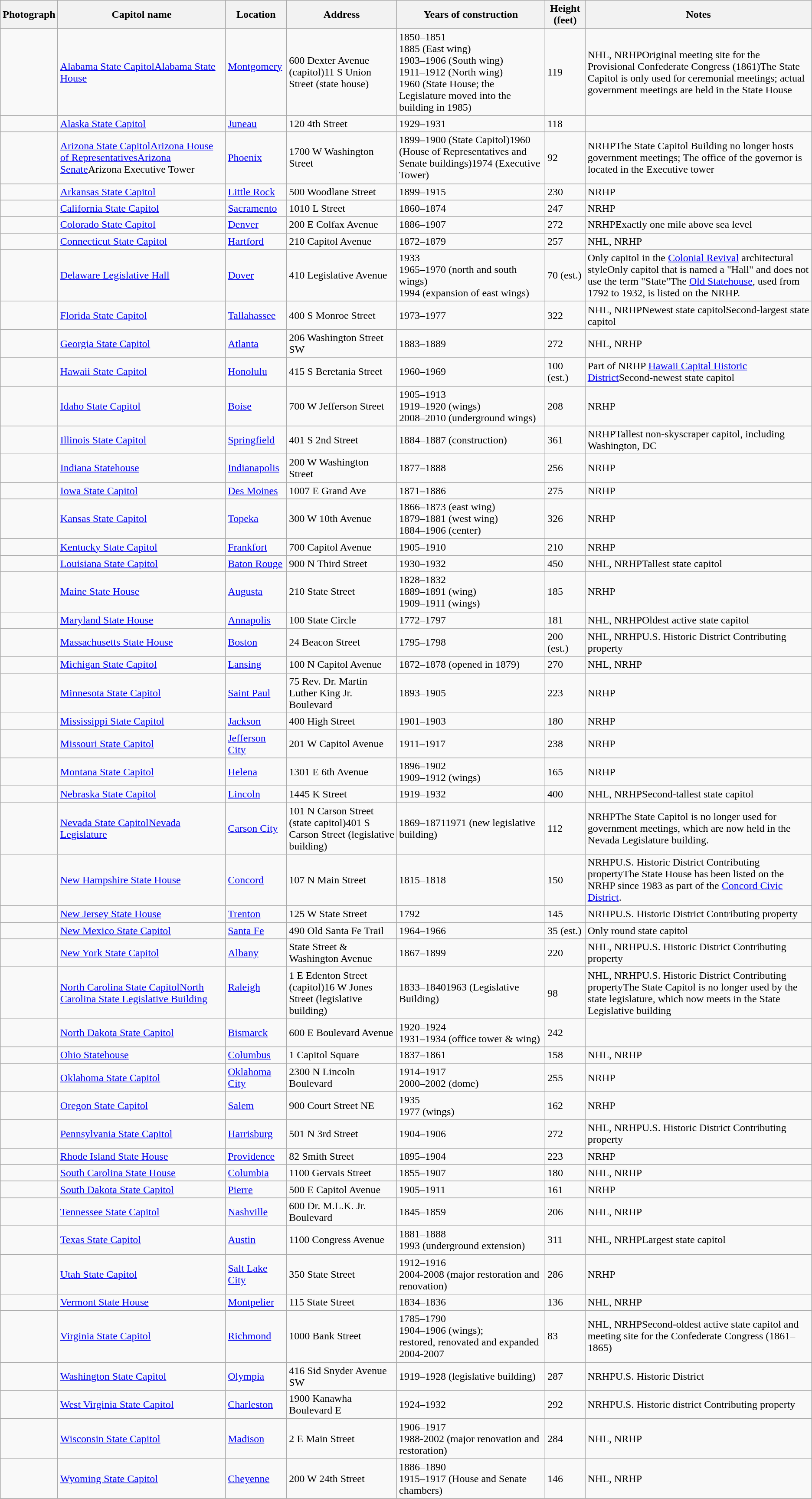<table class="wikitable sortable">
<tr>
<th>Photograph</th>
<th>Capitol name</th>
<th>Location</th>
<th>Address</th>
<th>Years of construction</th>
<th data-sort-type="number">Height (feet)</th>
<th>Notes</th>
</tr>
<tr>
<td><br></td>
<td><a href='#'>Alabama State Capitol</a><a href='#'>Alabama State House</a></td>
<td><a href='#'>Montgomery</a><br><small></small><br><small></small></td>
<td>600 Dexter Avenue (capitol)11 S Union Street (state house)</td>
<td>1850–1851<br>1885 (East wing)<br>1903–1906 (South wing)<br>1911–1912 (North wing)<br>1960 (State House; the Legislature moved into the building in 1985)</td>
<td>119</td>
<td>NHL, NRHPOriginal meeting site for the Provisional Confederate Congress (1861)The State Capitol is only used for ceremonial meetings; actual government meetings are held in the State House</td>
</tr>
<tr>
<td></td>
<td><a href='#'>Alaska State Capitol</a></td>
<td><a href='#'>Juneau</a><br><small></small></td>
<td>120 4th Street</td>
<td>1929–1931</td>
<td>118</td>
<td></td>
</tr>
<tr>
<td><br><br><br></td>
<td><a href='#'>Arizona State Capitol</a><a href='#'>Arizona House of Representatives</a><a href='#'>Arizona Senate</a>Arizona Executive Tower</td>
<td><a href='#'>Phoenix</a><br><small></small></td>
<td>1700 W Washington Street</td>
<td>1899–1900 (State Capitol)1960 (House of Representatives and Senate buildings)1974 (Executive Tower)</td>
<td>92</td>
<td>NRHPThe State Capitol Building no longer hosts government meetings; The office of the governor is located in the Executive tower</td>
</tr>
<tr>
<td></td>
<td><a href='#'>Arkansas State Capitol</a></td>
<td><a href='#'>Little Rock</a><br><small></small></td>
<td>500 Woodlane Street</td>
<td>1899–1915</td>
<td>230</td>
<td>NRHP</td>
</tr>
<tr>
<td></td>
<td><a href='#'>California State Capitol</a></td>
<td><a href='#'>Sacramento</a><br><small></small></td>
<td>1010 L Street</td>
<td>1860–1874</td>
<td>247</td>
<td>NRHP</td>
</tr>
<tr>
<td></td>
<td><a href='#'>Colorado State Capitol</a></td>
<td><a href='#'>Denver</a><br><small></small></td>
<td>200 E Colfax Avenue</td>
<td>1886–1907</td>
<td>272</td>
<td>NRHPExactly one mile above sea level</td>
</tr>
<tr>
<td></td>
<td><a href='#'>Connecticut State Capitol</a></td>
<td><a href='#'>Hartford</a><br><small></small></td>
<td>210 Capitol Avenue</td>
<td>1872–1879</td>
<td>257</td>
<td>NHL, NRHP</td>
</tr>
<tr>
<td></td>
<td><a href='#'>Delaware Legislative Hall</a></td>
<td><a href='#'>Dover</a><br><small></small></td>
<td>410 Legislative Avenue</td>
<td>1933<br> 1965–1970 (north and south wings)<br>1994 (expansion of east wings)</td>
<td>70 (est.)</td>
<td>Only capitol in the <a href='#'>Colonial Revival</a> architectural styleOnly capitol that is named a "Hall" and does not use the term "State"The <a href='#'>Old Statehouse</a>, used from 1792 to 1932, is listed on the NRHP.</td>
</tr>
<tr>
<td></td>
<td><a href='#'>Florida State Capitol</a></td>
<td><a href='#'>Tallahassee</a><br><small></small></td>
<td>400 S Monroe Street</td>
<td>1973–1977</td>
<td>322</td>
<td>NHL, NRHPNewest state capitolSecond-largest state capitol</td>
</tr>
<tr>
<td></td>
<td><a href='#'>Georgia State Capitol</a></td>
<td><a href='#'>Atlanta</a><br><small></small></td>
<td>206 Washington Street SW</td>
<td>1883–1889</td>
<td>272</td>
<td>NHL, NRHP</td>
</tr>
<tr>
<td></td>
<td><a href='#'>Hawaii State Capitol</a></td>
<td><a href='#'>Honolulu</a><br><small></small></td>
<td>415 S Beretania Street</td>
<td>1960–1969</td>
<td>100 (est.)</td>
<td>Part of NRHP <a href='#'>Hawaii Capital Historic District</a>Second-newest state capitol</td>
</tr>
<tr>
<td></td>
<td><a href='#'>Idaho State Capitol</a></td>
<td><a href='#'>Boise</a><br><small></small></td>
<td>700 W Jefferson Street</td>
<td>1905–1913<br>1919–1920 (wings)<br>2008–2010 (underground wings)</td>
<td>208</td>
<td>NRHP</td>
</tr>
<tr>
<td></td>
<td><a href='#'>Illinois State Capitol</a></td>
<td><a href='#'>Springfield</a><br><small></small></td>
<td>401 S 2nd Street</td>
<td>1884–1887 (construction)</td>
<td>361</td>
<td>NRHPTallest non-skyscraper capitol, including Washington, DC</td>
</tr>
<tr>
<td></td>
<td><a href='#'>Indiana Statehouse</a></td>
<td><a href='#'>Indianapolis</a><br><small></small></td>
<td>200 W Washington Street</td>
<td>1877–1888</td>
<td>256</td>
<td>NRHP</td>
</tr>
<tr>
<td></td>
<td><a href='#'>Iowa State Capitol</a></td>
<td><a href='#'>Des Moines</a><br><small></small></td>
<td>1007 E Grand Ave</td>
<td>1871–1886</td>
<td>275</td>
<td>NRHP</td>
</tr>
<tr>
<td></td>
<td><a href='#'>Kansas State Capitol</a></td>
<td><a href='#'>Topeka</a><br><small></small></td>
<td>300 W 10th Avenue</td>
<td>1866–1873 (east wing)<br> 1879–1881 (west wing)<br> 1884–1906 (center)</td>
<td>326</td>
<td>NRHP</td>
</tr>
<tr>
<td></td>
<td><a href='#'>Kentucky State Capitol</a></td>
<td><a href='#'>Frankfort</a><br><small></small></td>
<td>700 Capitol Avenue</td>
<td>1905–1910</td>
<td>210</td>
<td>NRHP</td>
</tr>
<tr>
<td></td>
<td><a href='#'>Louisiana State Capitol</a></td>
<td><a href='#'>Baton Rouge</a><br><small></small></td>
<td>900 N Third Street</td>
<td>1930–1932</td>
<td>450</td>
<td>NHL, NRHPTallest state capitol</td>
</tr>
<tr>
<td></td>
<td><a href='#'>Maine State House</a></td>
<td><a href='#'>Augusta</a><br><small></small></td>
<td>210 State Street</td>
<td>1828–1832<br> 1889–1891 (wing)<br> 1909–1911 (wings)</td>
<td>185</td>
<td>NRHP</td>
</tr>
<tr>
<td></td>
<td><a href='#'>Maryland State House</a></td>
<td><a href='#'>Annapolis</a><br><small></small></td>
<td>100 State Circle</td>
<td>1772–1797</td>
<td>181</td>
<td>NHL, NRHPOldest active state capitol</td>
</tr>
<tr>
<td></td>
<td><a href='#'>Massachusetts State House</a></td>
<td><a href='#'>Boston</a><br><small></small></td>
<td>24 Beacon Street</td>
<td>1795–1798</td>
<td>200 (est.)</td>
<td>NHL, NRHPU.S. Historic District Contributing property</td>
</tr>
<tr>
<td></td>
<td><a href='#'>Michigan State Capitol</a></td>
<td><a href='#'>Lansing</a><br><small></small></td>
<td>100 N Capitol Avenue</td>
<td>1872–1878 (opened in 1879)</td>
<td>270</td>
<td>NHL, NRHP</td>
</tr>
<tr>
<td></td>
<td><a href='#'>Minnesota State Capitol</a></td>
<td><a href='#'>Saint Paul</a><br><small></small></td>
<td>75 Rev. Dr. Martin Luther King Jr. Boulevard</td>
<td>1893–1905</td>
<td>223</td>
<td>NRHP</td>
</tr>
<tr>
<td></td>
<td><a href='#'>Mississippi State Capitol</a></td>
<td><a href='#'>Jackson</a><br><small></small></td>
<td>400 High Street</td>
<td>1901–1903</td>
<td>180</td>
<td>NRHP</td>
</tr>
<tr>
<td></td>
<td><a href='#'>Missouri State Capitol</a></td>
<td><a href='#'>Jefferson City</a><br><small></small></td>
<td>201 W Capitol Avenue</td>
<td>1911–1917</td>
<td>238</td>
<td>NRHP</td>
</tr>
<tr>
<td></td>
<td><a href='#'>Montana State Capitol</a></td>
<td><a href='#'>Helena</a><br><small></small></td>
<td>1301 E 6th Avenue</td>
<td>1896–1902<br> 1909–1912 (wings)</td>
<td>165</td>
<td>NRHP</td>
</tr>
<tr>
<td></td>
<td><a href='#'>Nebraska State Capitol</a></td>
<td><a href='#'>Lincoln</a><br><small></small></td>
<td>1445 K Street</td>
<td>1919–1932</td>
<td>400</td>
<td>NHL, NRHPSecond-tallest state capitol</td>
</tr>
<tr>
<td><br></td>
<td><a href='#'>Nevada State Capitol</a><a href='#'>Nevada Legislature</a></td>
<td><a href='#'>Carson City</a><br><small></small></td>
<td>101 N Carson Street (state capitol)401 S Carson Street (legislative building)</td>
<td>1869–18711971 (new legislative building)</td>
<td>112</td>
<td>NRHPThe State Capitol is no longer used for government meetings, which are now held in the Nevada Legislature building.</td>
</tr>
<tr>
<td></td>
<td><a href='#'>New Hampshire State House</a></td>
<td><a href='#'>Concord</a><br><small></small></td>
<td>107 N Main Street</td>
<td>1815–1818</td>
<td>150</td>
<td>NRHPU.S. Historic District Contributing propertyThe State House has been listed on the NRHP since 1983 as part of the <a href='#'>Concord Civic District</a>.</td>
</tr>
<tr>
<td></td>
<td><a href='#'>New Jersey State House</a></td>
<td><a href='#'>Trenton</a><br><small></small></td>
<td>125 W State Street</td>
<td>1792</td>
<td>145</td>
<td>NRHPU.S. Historic District Contributing property</td>
</tr>
<tr>
<td></td>
<td><a href='#'>New Mexico State Capitol</a></td>
<td><a href='#'>Santa Fe</a><br><small></small></td>
<td>490 Old Santa Fe Trail</td>
<td>1964–1966</td>
<td>35 (est.)</td>
<td>Only round state capitol</td>
</tr>
<tr>
<td></td>
<td><a href='#'>New York State Capitol</a></td>
<td><a href='#'>Albany</a><br><small></small></td>
<td>State Street & Washington Avenue</td>
<td>1867–1899</td>
<td>220</td>
<td>NHL, NRHPU.S. Historic District Contributing property</td>
</tr>
<tr>
<td><br></td>
<td><a href='#'>North Carolina State Capitol</a><a href='#'>North Carolina State Legislative Building</a></td>
<td><a href='#'>Raleigh</a><br><small></small><br><small></small></td>
<td>1 E Edenton Street (capitol)16 W Jones Street (legislative building)</td>
<td>1833–18401963 (Legislative Building)</td>
<td>98</td>
<td>NHL, NRHPU.S. Historic District Contributing propertyThe State Capitol is no longer used by the state legislature, which now meets in the State Legislative building</td>
</tr>
<tr>
<td></td>
<td><a href='#'>North Dakota State Capitol</a></td>
<td><a href='#'>Bismarck</a><br><small></small></td>
<td>600 E Boulevard Avenue</td>
<td>1920–1924<br> 1931–1934 (office tower & wing)</td>
<td>242</td>
<td></td>
</tr>
<tr>
<td></td>
<td><a href='#'>Ohio Statehouse</a></td>
<td><a href='#'>Columbus</a><br><small></small></td>
<td>1 Capitol Square</td>
<td>1837–1861</td>
<td>158</td>
<td>NHL, NRHP</td>
</tr>
<tr>
<td></td>
<td><a href='#'>Oklahoma State Capitol</a></td>
<td><a href='#'>Oklahoma City</a><br><small></small></td>
<td>2300 N Lincoln Boulevard</td>
<td>1914–1917<br> 2000–2002 (dome)</td>
<td>255</td>
<td>NRHP</td>
</tr>
<tr>
<td></td>
<td><a href='#'>Oregon State Capitol</a></td>
<td><a href='#'>Salem</a><br><small></small></td>
<td>900 Court Street NE</td>
<td>1935<br> 1977 (wings)</td>
<td>162</td>
<td>NRHP</td>
</tr>
<tr>
<td></td>
<td><a href='#'>Pennsylvania State Capitol</a></td>
<td><a href='#'>Harrisburg</a><br><small></small></td>
<td>501 N 3rd Street</td>
<td>1904–1906</td>
<td>272</td>
<td>NHL, NRHPU.S. Historic District Contributing property</td>
</tr>
<tr>
<td></td>
<td><a href='#'>Rhode Island State House</a></td>
<td><a href='#'>Providence</a><br><small></small></td>
<td>82 Smith Street</td>
<td>1895–1904</td>
<td>223</td>
<td>NRHP</td>
</tr>
<tr>
<td></td>
<td><a href='#'>South Carolina State House</a></td>
<td><a href='#'>Columbia</a><br><small></small></td>
<td>1100 Gervais Street</td>
<td>1855–1907</td>
<td>180</td>
<td>NHL, NRHP</td>
</tr>
<tr>
<td></td>
<td><a href='#'>South Dakota State Capitol</a></td>
<td><a href='#'>Pierre</a><br><small></small></td>
<td>500 E Capitol Avenue</td>
<td>1905–1911</td>
<td>161</td>
<td>NRHP</td>
</tr>
<tr>
<td></td>
<td><a href='#'>Tennessee State Capitol</a></td>
<td><a href='#'>Nashville</a><br><small></small></td>
<td>600 Dr. M.L.K. Jr. Boulevard</td>
<td>1845–1859</td>
<td>206</td>
<td>NHL, NRHP</td>
</tr>
<tr>
<td></td>
<td><a href='#'>Texas State Capitol</a></td>
<td><a href='#'>Austin</a><br><small></small></td>
<td>1100 Congress Avenue</td>
<td>1881–1888<br>1993 (underground extension)</td>
<td>311</td>
<td>NHL, NRHPLargest state capitol</td>
</tr>
<tr>
<td></td>
<td><a href='#'>Utah State Capitol</a></td>
<td><a href='#'>Salt Lake City</a><br><small></small></td>
<td>350 State Street</td>
<td>1912–1916<br>2004-2008 (major restoration and renovation)</td>
<td>286</td>
<td>NRHP</td>
</tr>
<tr>
<td></td>
<td><a href='#'>Vermont State House</a></td>
<td><a href='#'>Montpelier</a><br><small></small></td>
<td>115 State Street</td>
<td>1834–1836</td>
<td>136</td>
<td>NHL, NRHP</td>
</tr>
<tr>
<td></td>
<td><a href='#'>Virginia State Capitol</a></td>
<td><a href='#'>Richmond</a><br><small></small></td>
<td>1000 Bank Street</td>
<td>1785–1790<br> 1904–1906 (wings);<br>restored, renovated and expanded 2004-2007</td>
<td>83</td>
<td>NHL, NRHPSecond-oldest active state capitol and meeting site for the Confederate Congress (1861–1865)</td>
</tr>
<tr>
<td></td>
<td><a href='#'>Washington State Capitol</a></td>
<td><a href='#'>Olympia</a><br><small></small></td>
<td>416 Sid Snyder Avenue SW</td>
<td>1919–1928 (legislative building)</td>
<td>287</td>
<td>NRHPU.S. Historic District</td>
</tr>
<tr>
<td></td>
<td><a href='#'>West Virginia State Capitol</a></td>
<td><a href='#'>Charleston</a><br><small></small></td>
<td>1900 Kanawha Boulevard E</td>
<td>1924–1932</td>
<td>292</td>
<td>NRHPU.S. Historic district Contributing property</td>
</tr>
<tr>
<td></td>
<td><a href='#'>Wisconsin State Capitol</a></td>
<td><a href='#'>Madison</a><br><small></small></td>
<td>2 E Main Street</td>
<td>1906–1917<br>1988-2002 (major renovation and restoration)</td>
<td>284</td>
<td>NHL, NRHP</td>
</tr>
<tr>
<td></td>
<td><a href='#'>Wyoming State Capitol</a></td>
<td><a href='#'>Cheyenne</a><br><small></small></td>
<td>200 W 24th Street</td>
<td>1886–1890<br>1915–1917 (House and Senate chambers)</td>
<td>146</td>
<td>NHL, NRHP</td>
</tr>
</table>
